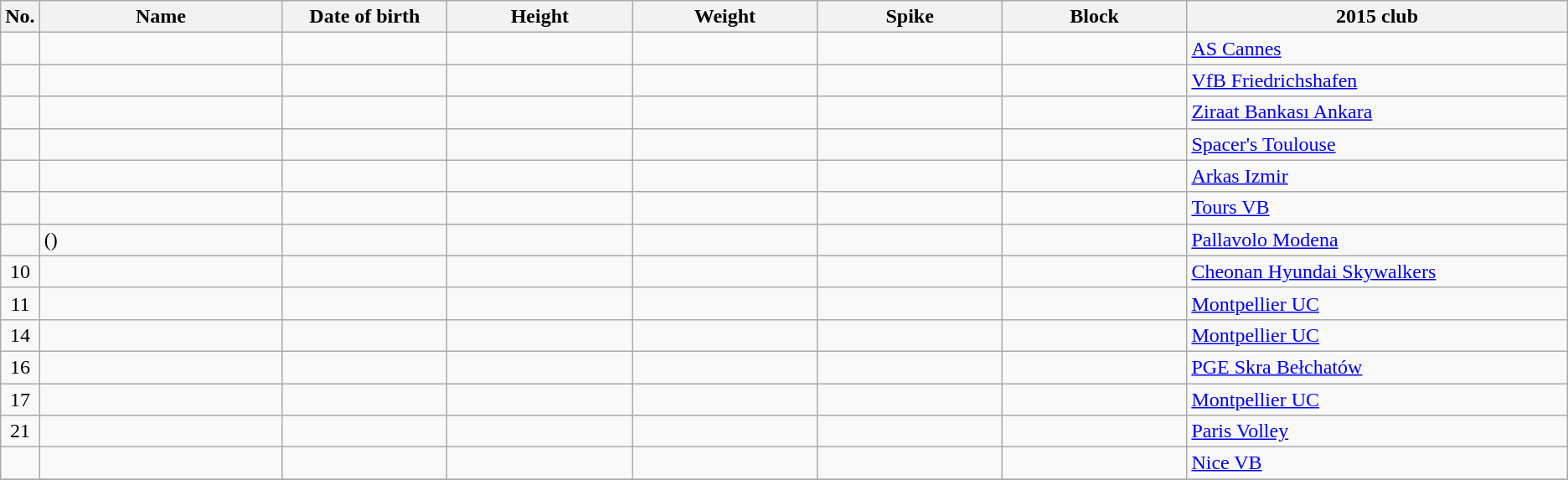<table class="wikitable sortable" style="font-size:100%; text-align:center;">
<tr>
<th>No.</th>
<th style="width:12em">Name</th>
<th style="width:8em">Date of birth</th>
<th style="width:9em">Height</th>
<th style="width:9em">Weight</th>
<th style="width:9em">Spike</th>
<th style="width:9em">Block</th>
<th style="width:19em">2015 club</th>
</tr>
<tr>
<td></td>
<td align=left></td>
<td align=right></td>
<td></td>
<td></td>
<td></td>
<td></td>
<td align=left> <a href='#'>AS Cannes</a></td>
</tr>
<tr>
<td></td>
<td align=left></td>
<td align=right></td>
<td></td>
<td></td>
<td></td>
<td></td>
<td align=left> <a href='#'>VfB Friedrichshafen</a></td>
</tr>
<tr>
<td></td>
<td align=left></td>
<td align=right></td>
<td></td>
<td></td>
<td></td>
<td></td>
<td align=left> <a href='#'>Ziraat Bankası Ankara</a></td>
</tr>
<tr>
<td></td>
<td align=left></td>
<td align=right></td>
<td></td>
<td></td>
<td></td>
<td></td>
<td align=left> <a href='#'>Spacer's Toulouse</a></td>
</tr>
<tr>
<td></td>
<td align=left></td>
<td align=right></td>
<td></td>
<td></td>
<td></td>
<td></td>
<td align=left> <a href='#'>Arkas Izmir</a></td>
</tr>
<tr>
<td></td>
<td align=left></td>
<td align=right></td>
<td></td>
<td></td>
<td></td>
<td></td>
<td align=left> <a href='#'>Tours VB</a></td>
</tr>
<tr>
<td></td>
<td align=left> ()</td>
<td align=right></td>
<td></td>
<td></td>
<td></td>
<td></td>
<td align=left> <a href='#'>Pallavolo Modena</a></td>
</tr>
<tr>
<td>10</td>
<td align=left></td>
<td align=right></td>
<td></td>
<td></td>
<td></td>
<td></td>
<td align=left> <a href='#'>Cheonan Hyundai Skywalkers</a></td>
</tr>
<tr>
<td>11</td>
<td align=left></td>
<td align=right></td>
<td></td>
<td></td>
<td></td>
<td></td>
<td align=left> <a href='#'>Montpellier UC</a></td>
</tr>
<tr>
<td>14</td>
<td align=left></td>
<td align=right></td>
<td></td>
<td></td>
<td></td>
<td></td>
<td align=left> <a href='#'>Montpellier UC</a></td>
</tr>
<tr>
<td>16</td>
<td align=left></td>
<td align=right></td>
<td></td>
<td></td>
<td></td>
<td></td>
<td align=left> <a href='#'>PGE Skra Bełchatów</a></td>
</tr>
<tr>
<td>17</td>
<td align=left></td>
<td align=right></td>
<td></td>
<td></td>
<td></td>
<td></td>
<td align=left> <a href='#'>Montpellier UC</a></td>
</tr>
<tr>
<td>21</td>
<td align=left></td>
<td align=right></td>
<td></td>
<td></td>
<td></td>
<td></td>
<td align=left> <a href='#'>Paris Volley</a></td>
</tr>
<tr>
<td></td>
<td align=left></td>
<td align=right></td>
<td></td>
<td></td>
<td></td>
<td></td>
<td align=left> <a href='#'>Nice VB</a></td>
</tr>
<tr>
</tr>
</table>
